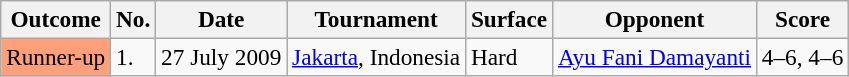<table class= wikitable style="font-size:97%;">
<tr>
<th>Outcome</th>
<th>No.</th>
<th>Date</th>
<th>Tournament</th>
<th>Surface</th>
<th>Opponent</th>
<th>Score</th>
</tr>
<tr>
<td bgcolor="FFA07A">Runner-up</td>
<td>1.</td>
<td>27 July 2009</td>
<td><a href='#'>Jakarta</a>, Indonesia</td>
<td>Hard</td>
<td> <a href='#'>Ayu Fani Damayanti</a></td>
<td>4–6, 4–6</td>
</tr>
</table>
